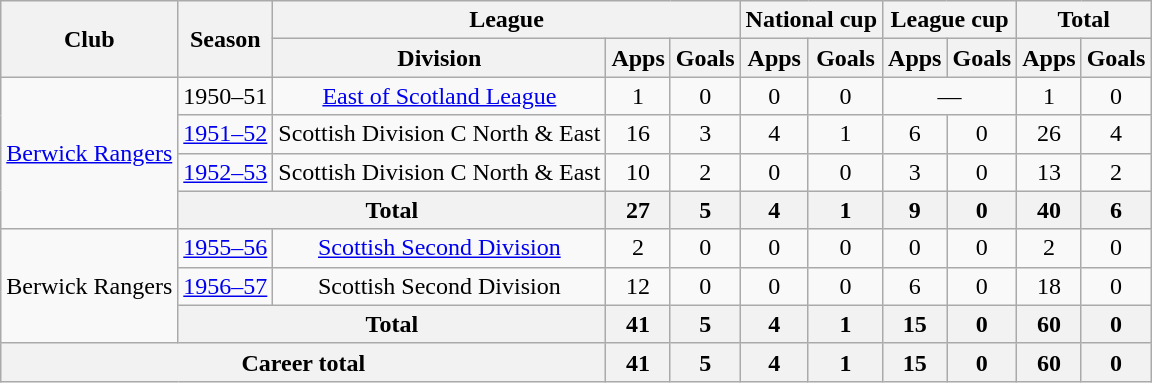<table class="wikitable" style="text-align:center">
<tr>
<th rowspan="2">Club</th>
<th rowspan="2">Season</th>
<th colspan="3">League</th>
<th colspan="2">National cup</th>
<th colspan="2">League cup</th>
<th colspan="2">Total</th>
</tr>
<tr>
<th>Division</th>
<th>Apps</th>
<th>Goals</th>
<th>Apps</th>
<th>Goals</th>
<th>Apps</th>
<th>Goals</th>
<th>Apps</th>
<th>Goals</th>
</tr>
<tr>
<td rowspan="4"><a href='#'>Berwick Rangers</a></td>
<td>1950–51</td>
<td><a href='#'>East of Scotland League</a></td>
<td>1</td>
<td>0</td>
<td>0</td>
<td>0</td>
<td colspan="2">―</td>
<td>1</td>
<td>0</td>
</tr>
<tr>
<td><a href='#'>1951–52</a></td>
<td>Scottish Division C North & East</td>
<td>16</td>
<td>3</td>
<td>4</td>
<td>1</td>
<td>6</td>
<td>0</td>
<td>26</td>
<td>4</td>
</tr>
<tr>
<td><a href='#'>1952–53</a></td>
<td>Scottish Division C North & East</td>
<td>10</td>
<td>2</td>
<td>0</td>
<td>0</td>
<td>3</td>
<td>0</td>
<td>13</td>
<td>2</td>
</tr>
<tr>
<th colspan="2">Total</th>
<th>27</th>
<th>5</th>
<th>4</th>
<th>1</th>
<th>9</th>
<th>0</th>
<th>40</th>
<th>6</th>
</tr>
<tr>
<td rowspan="3">Berwick Rangers</td>
<td><a href='#'>1955–56</a></td>
<td><a href='#'>Scottish Second Division</a></td>
<td>2</td>
<td>0</td>
<td>0</td>
<td>0</td>
<td>0</td>
<td>0</td>
<td>2</td>
<td>0</td>
</tr>
<tr>
<td><a href='#'>1956–57</a></td>
<td>Scottish Second Division</td>
<td>12</td>
<td>0</td>
<td>0</td>
<td>0</td>
<td>6</td>
<td>0</td>
<td>18</td>
<td>0</td>
</tr>
<tr>
<th colspan="2">Total</th>
<th>41</th>
<th>5</th>
<th>4</th>
<th>1</th>
<th>15</th>
<th>0</th>
<th>60</th>
<th>0</th>
</tr>
<tr>
<th colspan="3">Career total</th>
<th>41</th>
<th>5</th>
<th>4</th>
<th>1</th>
<th>15</th>
<th>0</th>
<th>60</th>
<th>0</th>
</tr>
</table>
